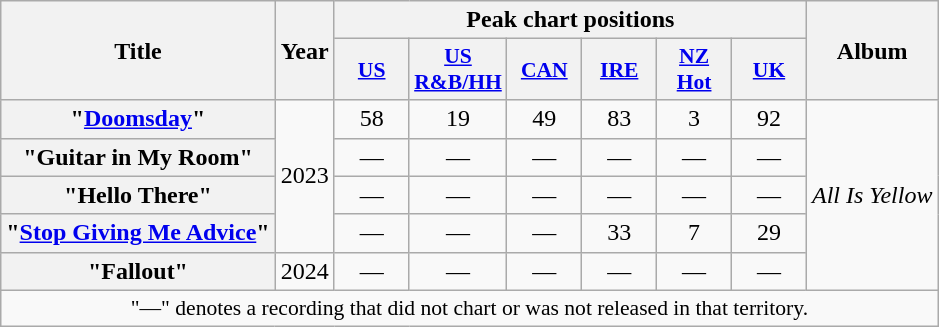<table class="wikitable plainrowheaders" style="text-align:center">
<tr>
<th scope="col" rowspan="2">Title</th>
<th scope="col" rowspan="2">Year</th>
<th scope="col" colspan="6">Peak chart positions</th>
<th scope="col" rowspan="2">Album</th>
</tr>
<tr>
<th scope="col" style="width:3em;font-size:90%;"><a href='#'>US</a><br></th>
<th scope="col" style="width:3em;font-size:90%;"><a href='#'>US<br>R&B/HH</a><br></th>
<th scope="col" style="width:3em;font-size:90%;"><a href='#'>CAN</a><br></th>
<th scope="col" style="width:3em;font-size:90%;"><a href='#'>IRE</a><br></th>
<th scope="col" style="width:3em;font-size:90%;"><a href='#'>NZ<br>Hot</a><br></th>
<th scope="col" style="width:3em;font-size:90%;"><a href='#'>UK</a><br></th>
</tr>
<tr>
<th scope="row">"<a href='#'>Doomsday</a>"<br></th>
<td rowspan="4">2023</td>
<td>58</td>
<td>19</td>
<td>49</td>
<td>83</td>
<td>3</td>
<td>92</td>
<td rowspan="5"><em>All Is Yellow</em></td>
</tr>
<tr>
<th scope="row">"Guitar in My Room"<br></th>
<td>—</td>
<td>—</td>
<td>—</td>
<td>—</td>
<td>—</td>
<td>—</td>
</tr>
<tr>
<th scope="row">"Hello There"<br></th>
<td>—</td>
<td>—</td>
<td>—</td>
<td>—</td>
<td>—</td>
<td>—</td>
</tr>
<tr>
<th scope="row">"<a href='#'>Stop Giving Me Advice</a>"<br></th>
<td>—</td>
<td>—</td>
<td>—</td>
<td>33</td>
<td>7</td>
<td>29</td>
</tr>
<tr>
<th scope="row">"Fallout"<br></th>
<td>2024</td>
<td>—</td>
<td>—</td>
<td>—</td>
<td>—</td>
<td>—</td>
<td>—</td>
</tr>
<tr>
<td colspan="9" style="font-size:90%">"—" denotes a recording that did not chart or was not released in that territory.</td>
</tr>
</table>
